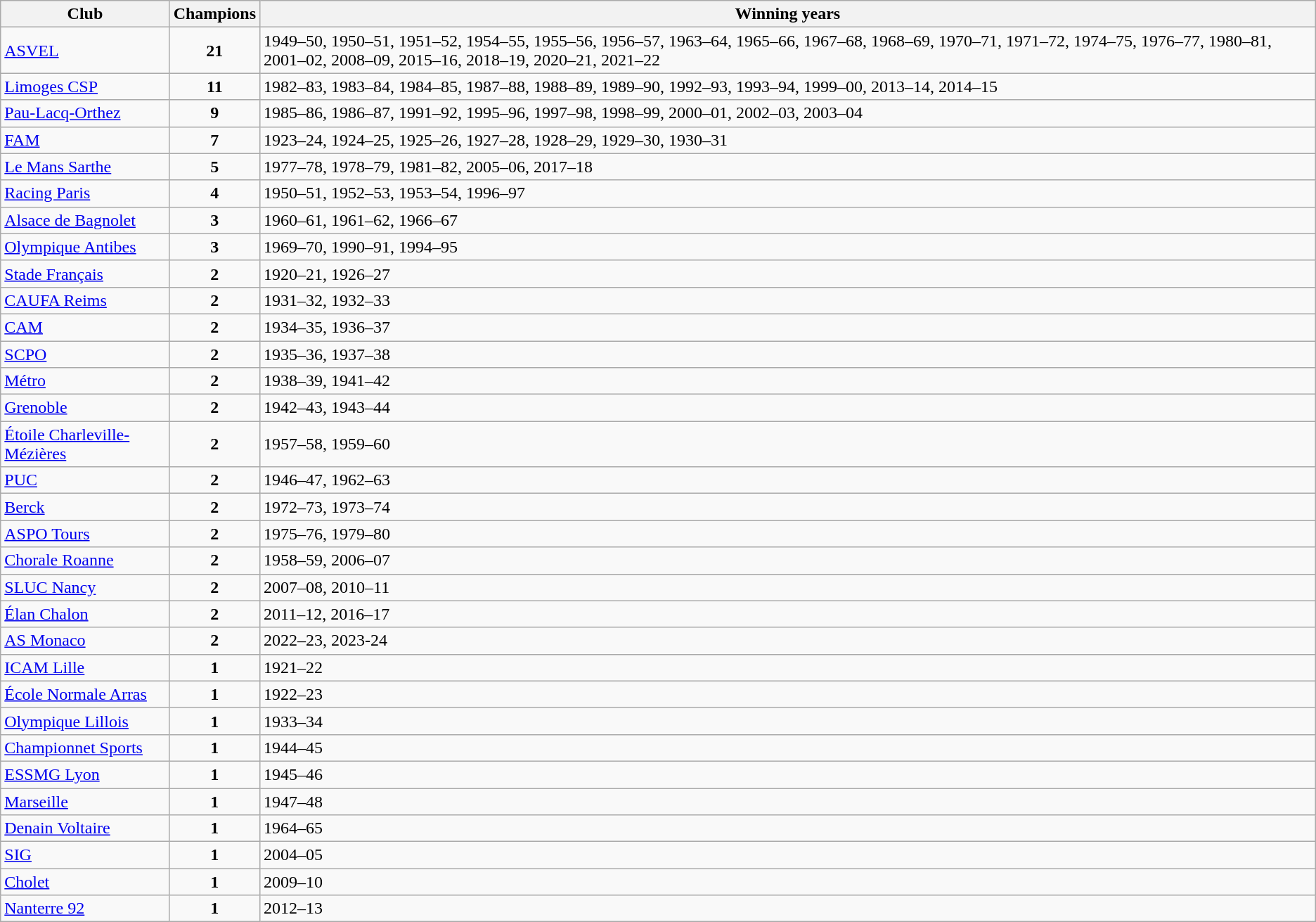<table class="wikitable">
<tr>
<th>Club</th>
<th>Champions</th>
<th>Winning years</th>
</tr>
<tr>
<td><a href='#'>ASVEL</a></td>
<td align=center><strong>21</strong></td>
<td>1949–50, 1950–51, 1951–52, 1954–55, 1955–56, 1956–57, 1963–64, 1965–66, 1967–68, 1968–69, 1970–71, 1971–72, 1974–75, 1976–77, 1980–81, 2001–02, 2008–09, 2015–16, 2018–19, 2020–21, 2021–22</td>
</tr>
<tr>
<td><a href='#'>Limoges CSP</a></td>
<td align=center><strong>11</strong></td>
<td>1982–83, 1983–84, 1984–85, 1987–88, 1988–89, 1989–90, 1992–93, 1993–94, 1999–00, 2013–14, 2014–15</td>
</tr>
<tr>
<td><a href='#'>Pau-Lacq-Orthez</a></td>
<td align=center><strong>9</strong></td>
<td>1985–86, 1986–87, 1991–92, 1995–96, 1997–98, 1998–99, 2000–01, 2002–03, 2003–04</td>
</tr>
<tr>
<td><a href='#'>FAM</a></td>
<td align=center><strong>7</strong></td>
<td>1923–24, 1924–25, 1925–26, 1927–28, 1928–29, 1929–30, 1930–31</td>
</tr>
<tr>
<td><a href='#'>Le Mans Sarthe</a></td>
<td align=center><strong>5</strong></td>
<td>1977–78, 1978–79, 1981–82, 2005–06, 2017–18</td>
</tr>
<tr>
<td><a href='#'>Racing Paris</a></td>
<td align=center><strong>4</strong></td>
<td>1950–51, 1952–53, 1953–54, 1996–97</td>
</tr>
<tr>
<td><a href='#'>Alsace de Bagnolet</a></td>
<td align=center><strong>3</strong></td>
<td>1960–61, 1961–62, 1966–67</td>
</tr>
<tr>
<td><a href='#'>Olympique Antibes</a></td>
<td align=center><strong>3</strong></td>
<td>1969–70, 1990–91, 1994–95</td>
</tr>
<tr>
<td><a href='#'>Stade Français</a></td>
<td align=center><strong>2</strong></td>
<td>1920–21, 1926–27</td>
</tr>
<tr>
<td><a href='#'>CAUFA Reims</a></td>
<td align=center><strong>2</strong></td>
<td>1931–32, 1932–33</td>
</tr>
<tr>
<td><a href='#'>CAM</a></td>
<td align=center><strong>2</strong></td>
<td>1934–35, 1936–37</td>
</tr>
<tr>
<td><a href='#'>SCPO</a></td>
<td align=center><strong>2</strong></td>
<td>1935–36, 1937–38</td>
</tr>
<tr>
<td><a href='#'>Métro</a></td>
<td align=center><strong>2</strong></td>
<td>1938–39, 1941–42</td>
</tr>
<tr>
<td><a href='#'>Grenoble</a></td>
<td align=center><strong>2</strong></td>
<td>1942–43, 1943–44</td>
</tr>
<tr>
<td><a href='#'>Étoile Charleville-Mézières</a></td>
<td align=center><strong>2</strong></td>
<td>1957–58, 1959–60</td>
</tr>
<tr>
<td><a href='#'>PUC</a></td>
<td align=center><strong>2</strong></td>
<td>1946–47, 1962–63</td>
</tr>
<tr>
<td><a href='#'>Berck</a></td>
<td align=center><strong>2</strong></td>
<td>1972–73, 1973–74</td>
</tr>
<tr>
<td><a href='#'>ASPO Tours</a></td>
<td align=center><strong>2</strong></td>
<td>1975–76, 1979–80</td>
</tr>
<tr>
<td><a href='#'>Chorale Roanne</a></td>
<td align=center><strong>2</strong></td>
<td>1958–59, 2006–07</td>
</tr>
<tr>
<td><a href='#'>SLUC Nancy</a></td>
<td align=center><strong>2</strong></td>
<td>2007–08, 2010–11</td>
</tr>
<tr>
<td><a href='#'>Élan Chalon</a></td>
<td align=center><strong>2</strong></td>
<td>2011–12, 2016–17</td>
</tr>
<tr>
<td><a href='#'>AS Monaco</a></td>
<td align=center><strong>2</strong></td>
<td>2022–23, 2023-24</td>
</tr>
<tr>
<td><a href='#'>ICAM Lille</a></td>
<td align=center><strong>1</strong></td>
<td>1921–22</td>
</tr>
<tr>
<td><a href='#'>École Normale Arras</a></td>
<td align=center><strong>1</strong></td>
<td>1922–23</td>
</tr>
<tr>
<td><a href='#'>Olympique Lillois</a></td>
<td align=center><strong>1</strong></td>
<td>1933–34</td>
</tr>
<tr>
<td><a href='#'>Championnet Sports</a></td>
<td align=center><strong>1</strong></td>
<td>1944–45</td>
</tr>
<tr>
<td><a href='#'>ESSMG Lyon</a></td>
<td align=center><strong>1</strong></td>
<td>1945–46</td>
</tr>
<tr>
<td><a href='#'>Marseille</a></td>
<td align=center><strong>1</strong></td>
<td>1947–48</td>
</tr>
<tr>
<td><a href='#'>Denain Voltaire</a></td>
<td align=center><strong>1</strong></td>
<td>1964–65</td>
</tr>
<tr>
<td><a href='#'>SIG</a></td>
<td align=center><strong>1</strong></td>
<td>2004–05</td>
</tr>
<tr>
<td><a href='#'>Cholet</a></td>
<td align=center><strong>1</strong></td>
<td>2009–10</td>
</tr>
<tr>
<td><a href='#'>Nanterre 92</a></td>
<td align=center><strong>1</strong></td>
<td>2012–13</td>
</tr>
</table>
